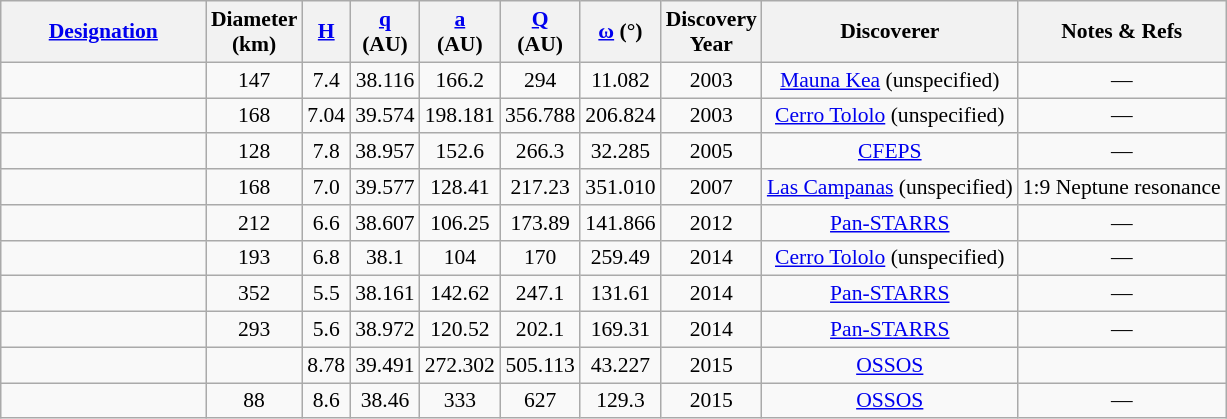<table class="wikitable sortable collapsible" style="text-align:center; font-size: 0.9em;">
<tr>
<th width=130><a href='#'>Designation</a></th>
<th data-sort-type="number">Diameter<br>(km)</th>
<th data-sort-type="number"><a href='#'>H</a></th>
<th data-sort-type="number"><a href='#'>q</a><br>(AU)</th>
<th data-sort-type="number"><a href='#'>a</a><br>(AU)</th>
<th data-sort-type="number"><a href='#'>Q</a><br>(AU)</th>
<th data-sort-type="number"><a href='#'>ω</a> (°)</th>
<th data-sort-type="number">Discovery<br>Year</th>
<th>Discoverer</th>
<th class="unsortable">Notes & Refs</th>
</tr>
<tr>
<td data-sort-value="506479"></td>
<td>147</td>
<td>7.4</td>
<td>38.116</td>
<td>166.2</td>
<td>294</td>
<td>11.082</td>
<td>2003</td>
<td><a href='#'>Mauna Kea</a> (unspecified)</td>
<td>—</td>
</tr>
<tr>
<td data-sort-value="P2003S422S"></td>
<td>168</td>
<td data-slort-value="7.2">7.04</td>
<td>39.574</td>
<td>198.181</td>
<td>356.788</td>
<td>206.824</td>
<td>2003</td>
<td><a href='#'>Cerro Tololo</a> (unspecified)</td>
<td>—</td>
</tr>
<tr>
<td data-sort-value="P2005R052H"></td>
<td>128</td>
<td>7.8</td>
<td>38.957</td>
<td>152.6</td>
<td>266.3</td>
<td>32.285</td>
<td>2005</td>
<td><a href='#'>CFEPS</a></td>
<td>—</td>
</tr>
<tr>
<td data-sort-value="P2007T434C"></td>
<td>168</td>
<td>7.0</td>
<td>39.577</td>
<td>128.41</td>
<td>217.23</td>
<td>351.010</td>
<td>2007</td>
<td><a href='#'>Las Campanas</a> (unspecified)</td>
<td>1:9 Neptune resonance</td>
</tr>
<tr>
<td data-sort-value="P2012F084L"></td>
<td>212</td>
<td>6.6</td>
<td>38.607</td>
<td>106.25</td>
<td>173.89</td>
<td>141.866</td>
<td>2012</td>
<td><a href='#'>Pan-STARRS</a></td>
<td>—</td>
</tr>
<tr>
<td data-sort-value="P2014F072L"></td>
<td>193</td>
<td>6.8</td>
<td>38.1</td>
<td>104</td>
<td>170</td>
<td>259.49</td>
<td>2014</td>
<td><a href='#'>Cerro Tololo</a> (unspecified)</td>
<td>—</td>
</tr>
<tr>
<td data-sort-value="P2014J080W"></td>
<td>352</td>
<td>5.5</td>
<td>38.161</td>
<td>142.62</td>
<td>247.1</td>
<td>131.61</td>
<td>2014</td>
<td><a href='#'>Pan-STARRS</a></td>
<td>—</td>
</tr>
<tr>
<td data-sort-value="P2014Y050K"></td>
<td>293</td>
<td>5.6</td>
<td>38.972</td>
<td>120.52</td>
<td>202.1</td>
<td>169.31</td>
<td>2014</td>
<td><a href='#'>Pan-STARRS</a></td>
<td>—</td>
</tr>
<tr>
<td></td>
<td></td>
<td>8.78</td>
<td>39.491</td>
<td>272.302</td>
<td>505.113</td>
<td>43.227</td>
<td>2015</td>
<td><a href='#'>OSSOS</a></td>
<td></td>
</tr>
<tr>
<td data-sort-value="P2015G050T"></td>
<td>88</td>
<td>8.6</td>
<td>38.46</td>
<td>333</td>
<td>627</td>
<td>129.3</td>
<td>2015</td>
<td><a href='#'>OSSOS</a></td>
<td>—</td>
</tr>
</table>
